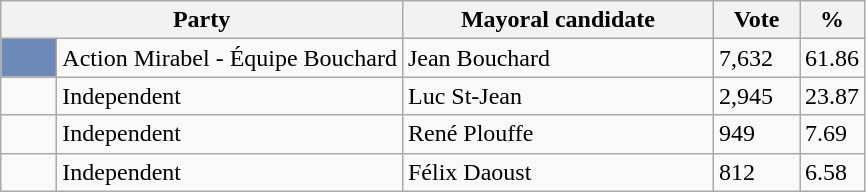<table class="wikitable">
<tr>
<th bgcolor="#DDDDFF" width="230px" colspan="2">Party</th>
<th bgcolor="#DDDDFF" width="200px">Mayoral candidate</th>
<th bgcolor="#DDDDFF" width="50px">Vote</th>
<th bgcolor="#DDDDFF" width="30px">%</th>
</tr>
<tr>
<td bgcolor=#6D89B7 width="30px"> </td>
<td>Action Mirabel - Équipe Bouchard</td>
<td>Jean Bouchard</td>
<td>7,632</td>
<td>61.86</td>
</tr>
<tr>
<td> </td>
<td>Independent</td>
<td>Luc St-Jean</td>
<td>2,945</td>
<td>23.87</td>
</tr>
<tr>
<td> </td>
<td>Independent</td>
<td>René Plouffe</td>
<td>949</td>
<td>7.69</td>
</tr>
<tr>
<td> </td>
<td>Independent</td>
<td>Félix Daoust</td>
<td>812</td>
<td>6.58</td>
</tr>
</table>
